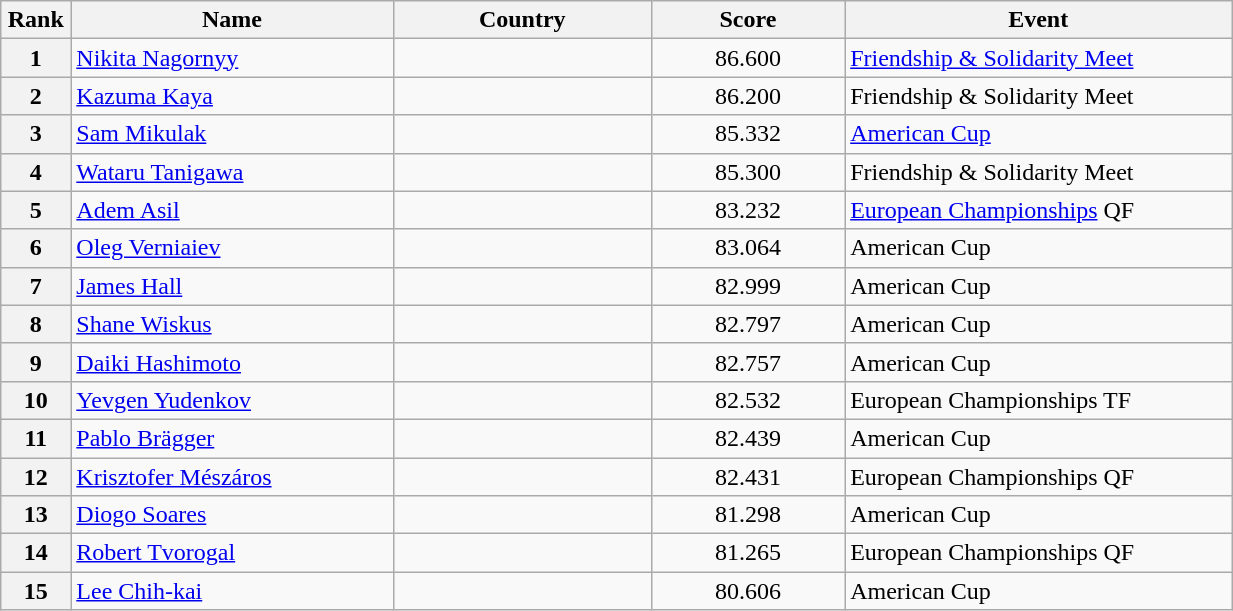<table class="wikitable sortable" style="width:65%;">
<tr>
<th style="text-align:center; width:5%;">Rank</th>
<th style="text-align:center; width:25%;">Name</th>
<th style="text-align:center; width:20%;">Country</th>
<th style="text-align:center; width:15%;">Score</th>
<th style="text-align:center; width:30%;">Event</th>
</tr>
<tr>
<th>1</th>
<td><a href='#'>Nikita Nagornyy</a></td>
<td></td>
<td align=center>86.600</td>
<td><a href='#'>Friendship & Solidarity Meet</a></td>
</tr>
<tr>
<th>2</th>
<td><a href='#'>Kazuma Kaya</a></td>
<td></td>
<td align=center>86.200</td>
<td>Friendship & Solidarity Meet</td>
</tr>
<tr>
<th>3</th>
<td><a href='#'>Sam Mikulak</a></td>
<td></td>
<td align=center>85.332</td>
<td><a href='#'>American Cup</a></td>
</tr>
<tr>
<th>4</th>
<td><a href='#'>Wataru Tanigawa</a></td>
<td></td>
<td align=center>85.300</td>
<td>Friendship & Solidarity Meet</td>
</tr>
<tr>
<th>5</th>
<td><a href='#'>Adem Asil</a></td>
<td></td>
<td align=center>83.232</td>
<td><a href='#'>European Championships</a> QF</td>
</tr>
<tr>
<th>6</th>
<td><a href='#'>Oleg Verniaiev</a></td>
<td></td>
<td align=center>83.064</td>
<td>American Cup</td>
</tr>
<tr>
<th>7</th>
<td><a href='#'>James Hall</a></td>
<td></td>
<td align=center>82.999</td>
<td>American Cup</td>
</tr>
<tr>
<th>8</th>
<td><a href='#'>Shane Wiskus</a></td>
<td></td>
<td align=center>82.797</td>
<td>American Cup</td>
</tr>
<tr>
<th>9</th>
<td><a href='#'>Daiki Hashimoto</a></td>
<td></td>
<td align=center>82.757</td>
<td>American Cup</td>
</tr>
<tr>
<th>10</th>
<td><a href='#'>Yevgen Yudenkov</a></td>
<td></td>
<td align=center>82.532</td>
<td>European Championships TF</td>
</tr>
<tr>
<th>11</th>
<td><a href='#'>Pablo Brägger</a></td>
<td></td>
<td align=center>82.439</td>
<td>American Cup</td>
</tr>
<tr>
<th>12</th>
<td><a href='#'>Krisztofer Mészáros</a></td>
<td></td>
<td align=center>82.431</td>
<td>European Championships QF</td>
</tr>
<tr>
<th>13</th>
<td><a href='#'>Diogo Soares</a></td>
<td></td>
<td align=center>81.298</td>
<td>American Cup</td>
</tr>
<tr>
<th>14</th>
<td><a href='#'>Robert Tvorogal</a></td>
<td></td>
<td align=center>81.265</td>
<td>European Championships QF</td>
</tr>
<tr>
<th>15</th>
<td><a href='#'>Lee Chih-kai</a></td>
<td></td>
<td align=center>80.606</td>
<td>American Cup</td>
</tr>
</table>
